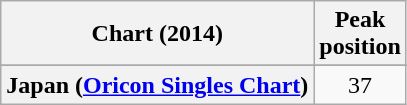<table class="wikitable sortable plainrowheaders" style="text-align:center;">
<tr>
<th scope="col">Chart (2014)</th>
<th scope="col">Peak<br>position</th>
</tr>
<tr>
</tr>
<tr>
<th scope="row">Japan (<a href='#'>Oricon Singles Chart</a>)</th>
<td>37</td>
</tr>
</table>
